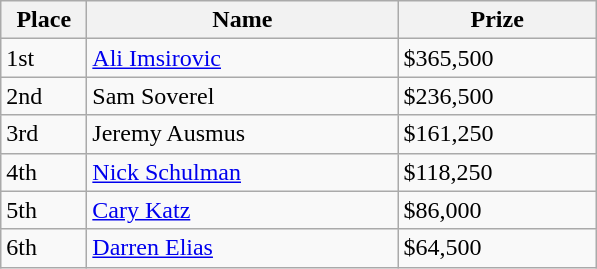<table class="wikitable">
<tr>
<th width="50">Place</th>
<th width="200">Name</th>
<th width="125">Prize</th>
</tr>
<tr>
<td>1st</td>
<td> <a href='#'>Ali Imsirovic</a></td>
<td>$365,500</td>
</tr>
<tr>
<td>2nd</td>
<td> Sam Soverel</td>
<td>$236,500</td>
</tr>
<tr>
<td>3rd</td>
<td> Jeremy Ausmus</td>
<td>$161,250</td>
</tr>
<tr>
<td>4th</td>
<td> <a href='#'>Nick Schulman</a></td>
<td>$118,250</td>
</tr>
<tr>
<td>5th</td>
<td> <a href='#'>Cary Katz</a></td>
<td>$86,000</td>
</tr>
<tr>
<td>6th</td>
<td> <a href='#'>Darren Elias</a></td>
<td>$64,500</td>
</tr>
</table>
